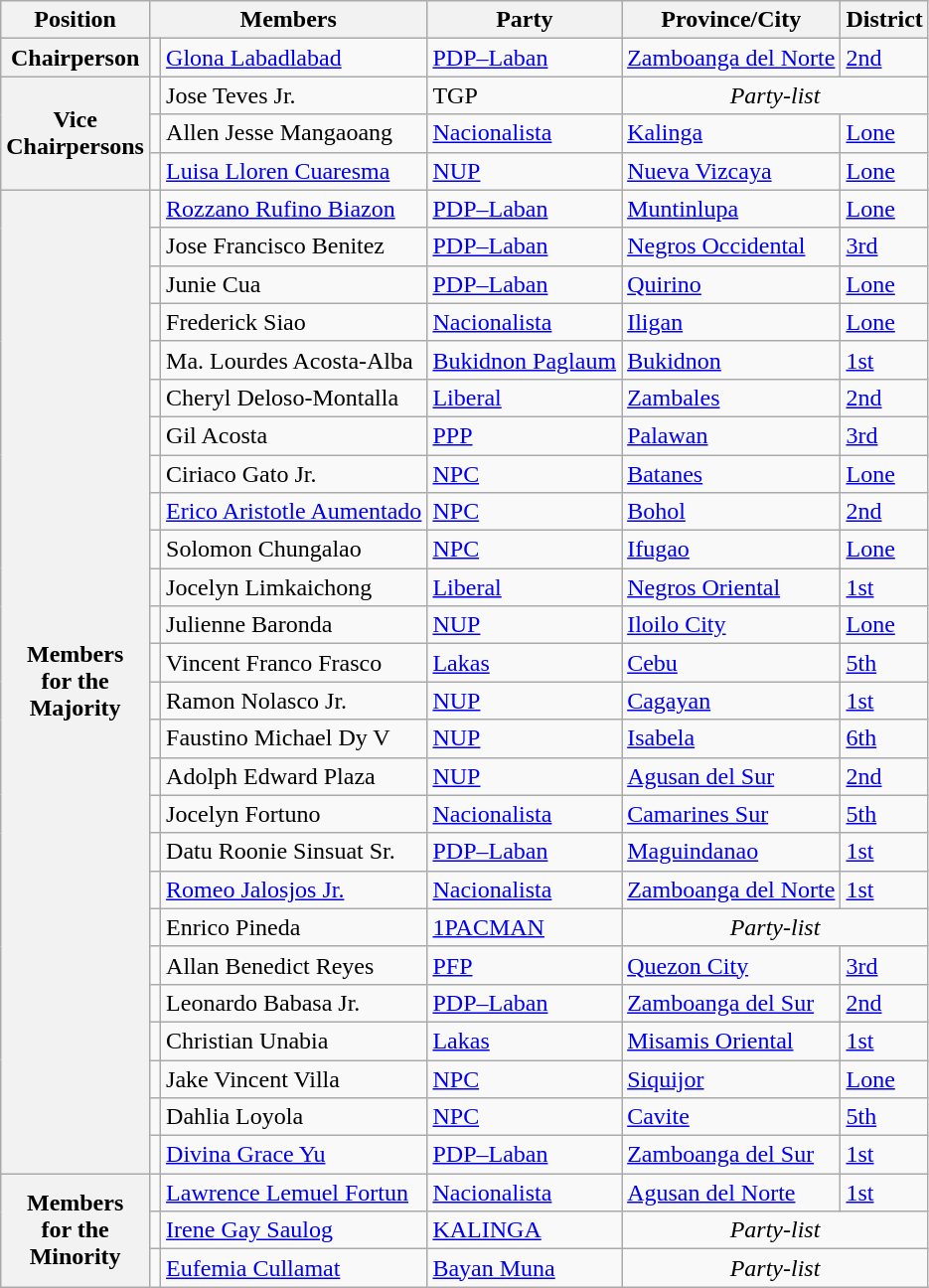<table class="wikitable" style="font-size: 100%;">
<tr>
<th>Position</th>
<th colspan="2">Members</th>
<th>Party</th>
<th>Province/City</th>
<th>District</th>
</tr>
<tr>
<th>Chairperson</th>
<td></td>
<td><a href='#'>Glona Labadlabad</a></td>
<td><a href='#'>PDP–Laban</a></td>
<td><a href='#'>Zamboanga del Norte</a></td>
<td><a href='#'>2nd</a></td>
</tr>
<tr>
<th rowspan="3">Vice<br>Chairpersons</th>
<td></td>
<td>Jose Teves Jr.</td>
<td>TGP</td>
<td align="center" colspan="2"><em>Party-list</em></td>
</tr>
<tr>
<td></td>
<td>Allen Jesse Mangaoang</td>
<td><a href='#'>Nacionalista</a></td>
<td><a href='#'>Kalinga</a></td>
<td><a href='#'>Lone</a></td>
</tr>
<tr>
<td></td>
<td><a href='#'>Luisa Lloren Cuaresma</a></td>
<td><a href='#'>NUP</a></td>
<td><a href='#'>Nueva Vizcaya</a></td>
<td><a href='#'>Lone</a></td>
</tr>
<tr>
<th rowspan="26">Members<br>for the<br>Majority</th>
<td></td>
<td><a href='#'>Rozzano Rufino Biazon</a></td>
<td><a href='#'>PDP–Laban</a></td>
<td><a href='#'>Muntinlupa</a></td>
<td><a href='#'>Lone</a></td>
</tr>
<tr>
<td></td>
<td>Jose Francisco Benitez</td>
<td><a href='#'>PDP–Laban</a></td>
<td><a href='#'>Negros Occidental</a></td>
<td><a href='#'>3rd</a></td>
</tr>
<tr>
<td></td>
<td>Junie Cua</td>
<td><a href='#'>PDP–Laban</a></td>
<td><a href='#'>Quirino</a></td>
<td><a href='#'>Lone</a></td>
</tr>
<tr>
<td></td>
<td>Frederick Siao</td>
<td><a href='#'>Nacionalista</a></td>
<td><a href='#'>Iligan</a></td>
<td><a href='#'>Lone</a></td>
</tr>
<tr>
<td></td>
<td>Ma. Lourdes Acosta-Alba</td>
<td><a href='#'>Bukidnon Paglaum</a></td>
<td><a href='#'>Bukidnon</a></td>
<td><a href='#'>1st</a></td>
</tr>
<tr>
<td></td>
<td>Cheryl Deloso-Montalla</td>
<td><a href='#'>Liberal</a></td>
<td><a href='#'>Zambales</a></td>
<td><a href='#'>2nd</a></td>
</tr>
<tr>
<td></td>
<td>Gil Acosta</td>
<td><a href='#'>PPP</a></td>
<td><a href='#'>Palawan</a></td>
<td><a href='#'>3rd</a></td>
</tr>
<tr>
<td></td>
<td>Ciriaco Gato Jr.</td>
<td><a href='#'>NPC</a></td>
<td><a href='#'>Batanes</a></td>
<td><a href='#'>Lone</a></td>
</tr>
<tr>
<td></td>
<td><a href='#'>Erico Aristotle Aumentado</a></td>
<td><a href='#'>NPC</a></td>
<td><a href='#'>Bohol</a></td>
<td><a href='#'>2nd</a></td>
</tr>
<tr>
<td></td>
<td>Solomon Chungalao</td>
<td><a href='#'>NPC</a></td>
<td><a href='#'>Ifugao</a></td>
<td><a href='#'>Lone</a></td>
</tr>
<tr>
<td></td>
<td>Jocelyn Limkaichong</td>
<td><a href='#'>Liberal</a></td>
<td><a href='#'>Negros Oriental</a></td>
<td><a href='#'>1st</a></td>
</tr>
<tr>
<td></td>
<td>Julienne Baronda</td>
<td><a href='#'>NUP</a></td>
<td><a href='#'>Iloilo City</a></td>
<td><a href='#'>Lone</a></td>
</tr>
<tr>
<td></td>
<td>Vincent Franco Frasco</td>
<td><a href='#'>Lakas</a></td>
<td><a href='#'>Cebu</a></td>
<td><a href='#'>5th</a></td>
</tr>
<tr>
<td></td>
<td>Ramon Nolasco Jr.</td>
<td><a href='#'>NUP</a></td>
<td><a href='#'>Cagayan</a></td>
<td><a href='#'>1st</a></td>
</tr>
<tr>
<td></td>
<td>Faustino Michael Dy V</td>
<td><a href='#'>NUP</a></td>
<td><a href='#'>Isabela</a></td>
<td><a href='#'>6th</a></td>
</tr>
<tr>
<td></td>
<td>Adolph Edward Plaza</td>
<td><a href='#'>NUP</a></td>
<td><a href='#'>Agusan del Sur</a></td>
<td><a href='#'>2nd</a></td>
</tr>
<tr>
<td></td>
<td>Jocelyn Fortuno</td>
<td><a href='#'>Nacionalista</a></td>
<td><a href='#'>Camarines Sur</a></td>
<td><a href='#'>5th</a></td>
</tr>
<tr>
<td></td>
<td>Datu Roonie Sinsuat Sr.</td>
<td><a href='#'>PDP–Laban</a></td>
<td><a href='#'>Maguindanao</a></td>
<td><a href='#'>1st</a></td>
</tr>
<tr>
<td></td>
<td><a href='#'>Romeo Jalosjos Jr.</a></td>
<td><a href='#'>Nacionalista</a></td>
<td><a href='#'>Zamboanga del Norte</a></td>
<td><a href='#'>1st</a></td>
</tr>
<tr>
<td></td>
<td>Enrico Pineda</td>
<td><a href='#'>1PACMAN</a></td>
<td align="center" colspan="2"><em>Party-list</em></td>
</tr>
<tr>
<td></td>
<td>Allan Benedict Reyes</td>
<td><a href='#'>PFP</a></td>
<td><a href='#'>Quezon City</a></td>
<td><a href='#'>3rd</a></td>
</tr>
<tr>
<td></td>
<td>Leonardo Babasa Jr.</td>
<td><a href='#'>PDP–Laban</a></td>
<td><a href='#'>Zamboanga del Sur</a></td>
<td><a href='#'>2nd</a></td>
</tr>
<tr>
<td></td>
<td>Christian Unabia</td>
<td><a href='#'>Lakas</a></td>
<td><a href='#'>Misamis Oriental</a></td>
<td><a href='#'>1st</a></td>
</tr>
<tr>
<td></td>
<td>Jake Vincent Villa</td>
<td><a href='#'>NPC</a></td>
<td><a href='#'>Siquijor</a></td>
<td><a href='#'>Lone</a></td>
</tr>
<tr>
<td></td>
<td>Dahlia Loyola</td>
<td><a href='#'>NPC</a></td>
<td><a href='#'>Cavite</a></td>
<td><a href='#'>5th</a></td>
</tr>
<tr>
<td></td>
<td><a href='#'>Divina Grace Yu</a></td>
<td><a href='#'>PDP–Laban</a></td>
<td><a href='#'>Zamboanga del Sur</a></td>
<td><a href='#'>1st</a></td>
</tr>
<tr>
<th rowspan="3">Members<br>for the<br>Minority</th>
<td></td>
<td><a href='#'>Lawrence Lemuel Fortun</a></td>
<td><a href='#'>Nacionalista</a></td>
<td><a href='#'>Agusan del Norte</a></td>
<td><a href='#'>1st</a></td>
</tr>
<tr>
<td></td>
<td><a href='#'>Irene Gay Saulog</a></td>
<td><a href='#'>KALINGA</a></td>
<td align="center" colspan="2"><em>Party-list</em></td>
</tr>
<tr>
<td></td>
<td><a href='#'>Eufemia Cullamat</a></td>
<td><a href='#'>Bayan Muna</a></td>
<td align="center" colspan="2"><em>Party-list</em></td>
</tr>
</table>
